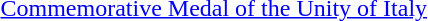<table>
<tr>
<td rowspan=2 style="width:60px; vertical-align:top;"></td>
<td><a href='#'>Commemorative Medal of the Unity of Italy</a></td>
</tr>
<tr>
<td></td>
</tr>
</table>
